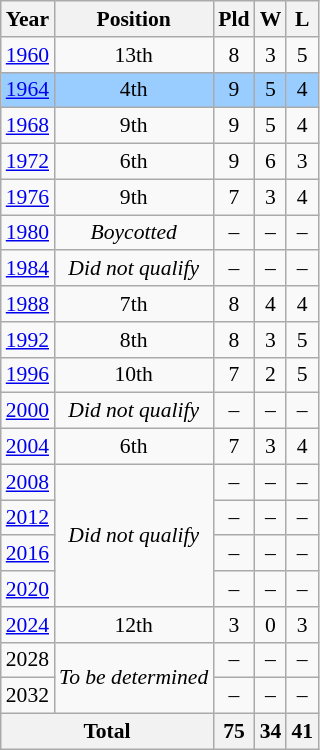<table class="wikitable" style="text-align:center; font-size:90%;">
<tr>
<th>Year</th>
<th>Position</th>
<th>Pld</th>
<th>W</th>
<th>L</th>
</tr>
<tr>
<td> <a href='#'>1960</a></td>
<td>13th</td>
<td>8</td>
<td>3</td>
<td>5</td>
</tr>
<tr style="background:#9acdff;">
<td> <a href='#'>1964</a></td>
<td>4th</td>
<td>9</td>
<td>5</td>
<td>4</td>
</tr>
<tr>
<td> <a href='#'>1968</a></td>
<td>9th</td>
<td>9</td>
<td>5</td>
<td>4</td>
</tr>
<tr>
<td> <a href='#'>1972</a></td>
<td>6th</td>
<td>9</td>
<td>6</td>
<td>3</td>
</tr>
<tr>
<td> <a href='#'>1976</a></td>
<td>9th</td>
<td>7</td>
<td>3</td>
<td>4</td>
</tr>
<tr>
<td> <a href='#'>1980</a></td>
<td><em>Boycotted</em></td>
<td>–</td>
<td>–</td>
<td>–</td>
</tr>
<tr>
<td> <a href='#'>1984</a></td>
<td><em>Did not qualify</em></td>
<td>–</td>
<td>–</td>
<td>–</td>
</tr>
<tr>
<td> <a href='#'>1988</a></td>
<td>7th</td>
<td>8</td>
<td>4</td>
<td>4</td>
</tr>
<tr>
<td> <a href='#'>1992</a></td>
<td>8th</td>
<td>8</td>
<td>3</td>
<td>5</td>
</tr>
<tr>
<td> <a href='#'>1996</a></td>
<td>10th</td>
<td>7</td>
<td>2</td>
<td>5</td>
</tr>
<tr>
<td> <a href='#'>2000</a></td>
<td><em>Did not qualify</em></td>
<td>–</td>
<td>–</td>
<td>–</td>
</tr>
<tr>
<td> <a href='#'>2004</a></td>
<td>6th</td>
<td>7</td>
<td>3</td>
<td>4</td>
</tr>
<tr>
<td> <a href='#'>2008</a></td>
<td rowspan=4><em>Did not qualify</em></td>
<td>–</td>
<td>–</td>
<td>–</td>
</tr>
<tr>
<td> <a href='#'>2012</a></td>
<td>–</td>
<td>–</td>
<td>–</td>
</tr>
<tr>
<td> <a href='#'>2016</a></td>
<td>–</td>
<td>–</td>
<td>–</td>
</tr>
<tr>
<td> <a href='#'>2020</a></td>
<td>–</td>
<td>–</td>
<td>–</td>
</tr>
<tr>
<td> <a href='#'>2024</a></td>
<td>12th</td>
<td>3</td>
<td>0</td>
<td>3</td>
</tr>
<tr>
<td> 2028</td>
<td rowspan=2><em>To be determined</em></td>
<td>–</td>
<td>–</td>
<td>–</td>
</tr>
<tr>
<td> 2032</td>
<td>–</td>
<td>–</td>
<td>–</td>
</tr>
<tr>
<th colspan=2>Total</th>
<th>75</th>
<th>34</th>
<th>41</th>
</tr>
</table>
